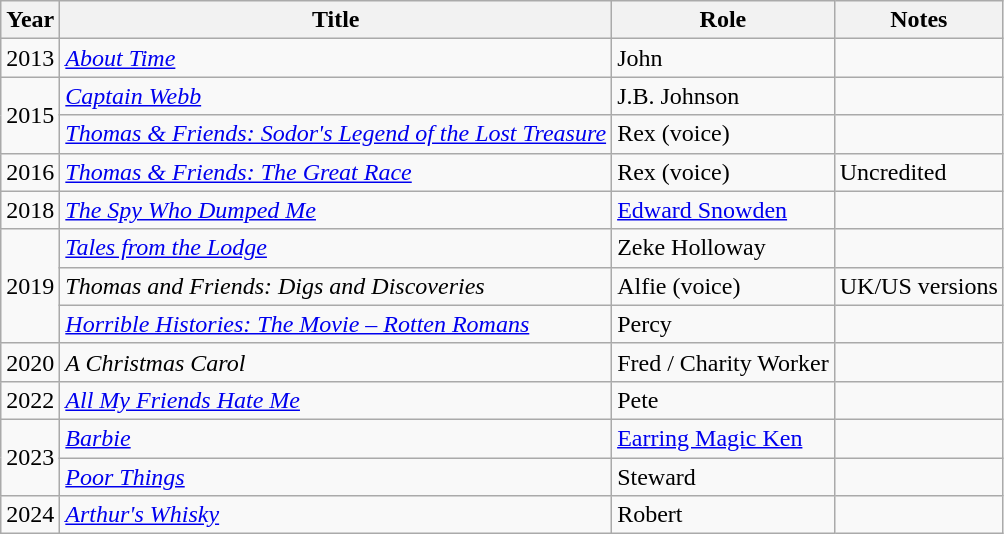<table class="wikitable sortable">
<tr>
<th>Year</th>
<th>Title</th>
<th>Role</th>
<th class="unsortable">Notes</th>
</tr>
<tr>
<td>2013</td>
<td><em><a href='#'>About Time</a></em></td>
<td>John</td>
<td></td>
</tr>
<tr>
<td rowspan="2">2015</td>
<td><em><a href='#'>Captain Webb</a></em></td>
<td>J.B. Johnson</td>
<td></td>
</tr>
<tr>
<td><em><a href='#'>Thomas & Friends: Sodor's Legend of the Lost Treasure</a></em></td>
<td>Rex (voice)</td>
<td></td>
</tr>
<tr>
<td>2016</td>
<td><em><a href='#'>Thomas & Friends: The Great Race</a></em></td>
<td>Rex (voice)</td>
<td>Uncredited</td>
</tr>
<tr>
<td>2018</td>
<td><em><a href='#'>The Spy Who Dumped Me</a></em></td>
<td><a href='#'>Edward Snowden</a></td>
<td></td>
</tr>
<tr>
<td rowspan="3">2019</td>
<td><em><a href='#'>Tales from the Lodge</a></em></td>
<td>Zeke Holloway</td>
<td></td>
</tr>
<tr>
<td><em>Thomas and Friends: Digs and Discoveries</em></td>
<td>Alfie (voice)</td>
<td>UK/US versions</td>
</tr>
<tr>
<td><em><a href='#'>Horrible Histories: The Movie – Rotten Romans</a></em></td>
<td>Percy</td>
<td></td>
</tr>
<tr>
<td>2020</td>
<td><em>A Christmas Carol</em></td>
<td>Fred / Charity Worker</td>
<td></td>
</tr>
<tr>
<td>2022</td>
<td><em><a href='#'>All My Friends Hate Me</a></em></td>
<td>Pete</td>
<td></td>
</tr>
<tr>
<td rowspan="2">2023</td>
<td><em><a href='#'>Barbie</a></em></td>
<td><a href='#'>Earring Magic Ken</a></td>
<td></td>
</tr>
<tr>
<td><em><a href='#'>Poor Things</a></em></td>
<td>Steward</td>
<td></td>
</tr>
<tr>
<td rowspan="2">2024</td>
<td><em><a href='#'>Arthur's Whisky</a></em></td>
<td>Robert</td>
<td></td>
</tr>
</table>
